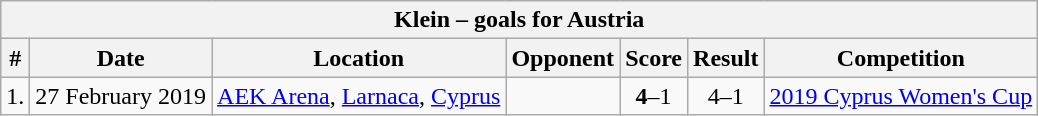<table class="wikitable">
<tr>
<th colspan="7">Klein – goals for Austria</th>
</tr>
<tr>
<th>#</th>
<th>Date</th>
<th>Location</th>
<th>Opponent</th>
<th>Score</th>
<th>Result</th>
<th>Competition</th>
</tr>
<tr>
<td align=center>1.</td>
<td>27 February 2019</td>
<td><a href='#'>AEK Arena</a>, <a href='#'>Larnaca</a>, <a href='#'>Cyprus</a></td>
<td></td>
<td align=center><strong>4</strong>–1</td>
<td align=center>4–1</td>
<td><a href='#'>2019 Cyprus Women's Cup</a></td>
</tr>
</table>
